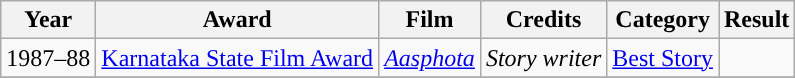<table class="wikitable">
<tr>
<th>Year</th>
<th>Award</th>
<th>Film</th>
<th>Credits</th>
<th>Category</th>
<th>Result</th>
</tr>
<tr>
<td style="text-align:left;">1987–88</td>
<td style="text-align:left;"><a href='#'>Karnataka State Film Award</a></td>
<td style="text-align:left;"><em><a href='#'>Aasphota</a></em></td>
<td style="text-align:left;"><em>Story writer</em></td>
<td style="text-align:left;"><a href='#'>Best Story</a></td>
<td></td>
</tr>
<tr>
</tr>
</table>
